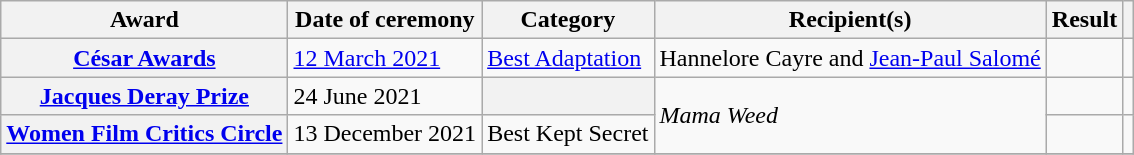<table class="wikitable sortable plainrowheaders">
<tr>
<th scope="col">Award</th>
<th scope="col">Date of ceremony</th>
<th scope="col">Category</th>
<th scope="col">Recipient(s)</th>
<th scope="col">Result</th>
<th scope="col" class="unsortable"></th>
</tr>
<tr>
<th scope="row"><a href='#'>César Awards</a></th>
<td><a href='#'>12 March 2021</a></td>
<td><a href='#'>Best Adaptation</a></td>
<td>Hannelore Cayre and <a href='#'>Jean-Paul Salomé</a></td>
<td></td>
<td align="center"></td>
</tr>
<tr>
<th scope="row"><a href='#'>Jacques Deray Prize</a></th>
<td>24 June 2021</td>
<th></th>
<td rowspan="2"><em>Mama Weed</em></td>
<td></td>
<td align="center"></td>
</tr>
<tr>
<th scope="row"><a href='#'>Women Film Critics Circle</a></th>
<td>13 December 2021</td>
<td>Best Kept Secret</td>
<td></td>
<td align="center"></td>
</tr>
<tr>
</tr>
</table>
